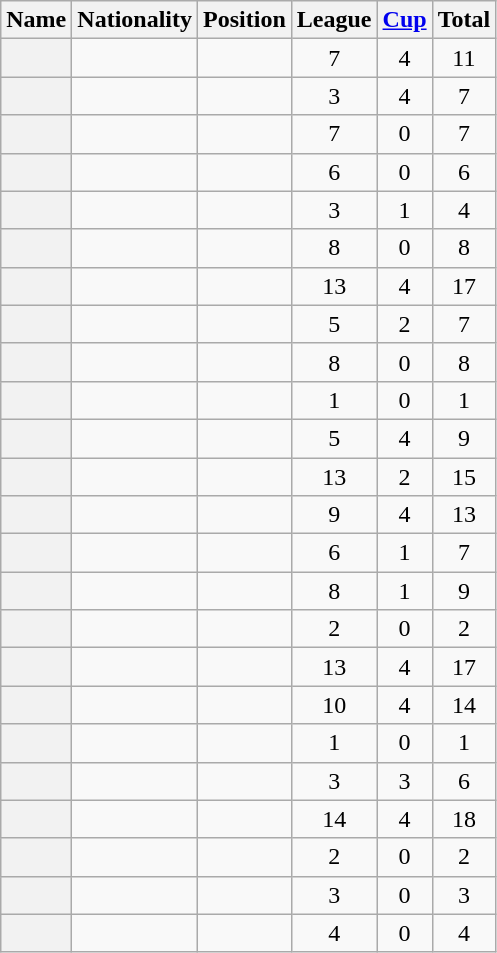<table class="wikitable plainrowheaders sortable" style="text-align:center">
<tr>
<th scope="col">Name</th>
<th scope="col">Nationality</th>
<th scope="col">Position</th>
<th scope="col">League</th>
<th scope="col"><a href='#'>Cup</a></th>
<th scope="col">Total</th>
</tr>
<tr>
<th scope="row" align="left"></th>
<td></td>
<td></td>
<td>7</td>
<td>4</td>
<td>11</td>
</tr>
<tr>
<th scope="row" align="left"></th>
<td></td>
<td></td>
<td>3</td>
<td>4</td>
<td>7</td>
</tr>
<tr>
<th scope="row" align="left"></th>
<td></td>
<td></td>
<td>7</td>
<td>0</td>
<td>7</td>
</tr>
<tr>
<th scope="row" align="left"></th>
<td></td>
<td></td>
<td>6</td>
<td>0</td>
<td>6</td>
</tr>
<tr>
<th scope="row" align="left"></th>
<td></td>
<td></td>
<td>3</td>
<td>1</td>
<td>4</td>
</tr>
<tr>
<th scope="row" align="left"></th>
<td></td>
<td></td>
<td>8</td>
<td>0</td>
<td>8</td>
</tr>
<tr>
<th scope="row" align="left"></th>
<td></td>
<td></td>
<td>13</td>
<td>4</td>
<td>17</td>
</tr>
<tr>
<th scope="row" align="left"></th>
<td></td>
<td></td>
<td>5</td>
<td>2</td>
<td>7</td>
</tr>
<tr>
<th scope="row" align="left"></th>
<td></td>
<td></td>
<td>8</td>
<td>0</td>
<td>8</td>
</tr>
<tr>
<th scope="row" align="left"></th>
<td></td>
<td></td>
<td>1</td>
<td>0</td>
<td>1</td>
</tr>
<tr>
<th scope="row" align="left"></th>
<td></td>
<td></td>
<td>5</td>
<td>4</td>
<td>9</td>
</tr>
<tr>
<th scope="row" align="left"></th>
<td></td>
<td></td>
<td>13</td>
<td>2</td>
<td>15</td>
</tr>
<tr>
<th scope="row" align="left"></th>
<td></td>
<td></td>
<td>9</td>
<td>4</td>
<td>13</td>
</tr>
<tr>
<th scope="row" align="left"></th>
<td></td>
<td></td>
<td>6</td>
<td>1</td>
<td>7</td>
</tr>
<tr>
<th scope="row" align="left"></th>
<td></td>
<td></td>
<td>8</td>
<td>1</td>
<td>9</td>
</tr>
<tr>
<th scope="row" align="left"></th>
<td></td>
<td></td>
<td>2</td>
<td>0</td>
<td>2</td>
</tr>
<tr>
<th scope="row" align="left"></th>
<td></td>
<td></td>
<td>13</td>
<td>4</td>
<td>17</td>
</tr>
<tr>
<th scope="row" align="left"></th>
<td></td>
<td></td>
<td>10</td>
<td>4</td>
<td>14</td>
</tr>
<tr>
<th scope="row" align="left"></th>
<td></td>
<td></td>
<td>1</td>
<td>0</td>
<td>1</td>
</tr>
<tr>
<th scope="row" align="left"></th>
<td></td>
<td></td>
<td>3</td>
<td>3</td>
<td>6</td>
</tr>
<tr>
<th scope="row" align="left"></th>
<td></td>
<td></td>
<td>14</td>
<td>4</td>
<td>18</td>
</tr>
<tr>
<th scope="row" align="left"></th>
<td></td>
<td></td>
<td>2</td>
<td>0</td>
<td>2</td>
</tr>
<tr>
<th scope="row" align="left"></th>
<td></td>
<td></td>
<td>3</td>
<td>0</td>
<td>3</td>
</tr>
<tr>
<th scope="row" align="left"></th>
<td></td>
<td></td>
<td>4</td>
<td>0</td>
<td>4</td>
</tr>
</table>
